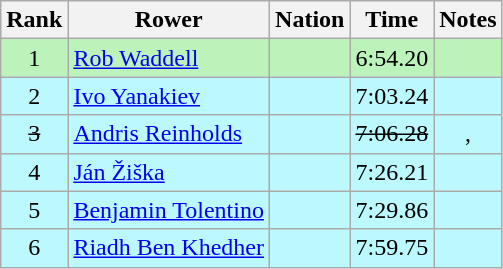<table class="wikitable sortable" style="text-align:center">
<tr>
<th>Rank</th>
<th>Rower</th>
<th>Nation</th>
<th>Time</th>
<th>Notes</th>
</tr>
<tr bgcolor=bbf3bb>
<td>1</td>
<td align=left><a href='#'>Rob Waddell</a></td>
<td align=left></td>
<td>6:54.20</td>
<td></td>
</tr>
<tr bgcolor=bbf9ff>
<td>2</td>
<td align=left><a href='#'>Ivo Yanakiev</a></td>
<td align=left></td>
<td>7:03.24</td>
<td></td>
</tr>
<tr bgcolor=bbf9ff>
<td><s>3</s></td>
<td align=left><a href='#'>Andris Reinholds</a></td>
<td align=left></td>
<td><s>7:06.28</s></td>
<td>, </td>
</tr>
<tr bgcolor=bbf9ff>
<td>4</td>
<td align=left><a href='#'>Ján Žiška</a></td>
<td align=left></td>
<td>7:26.21</td>
<td></td>
</tr>
<tr bgcolor=bbf9ff>
<td>5</td>
<td align=left><a href='#'>Benjamin Tolentino</a></td>
<td align=left></td>
<td>7:29.86</td>
<td></td>
</tr>
<tr bgcolor=bbf9ff>
<td>6</td>
<td align=left><a href='#'>Riadh Ben Khedher</a></td>
<td align=left></td>
<td>7:59.75</td>
<td></td>
</tr>
</table>
